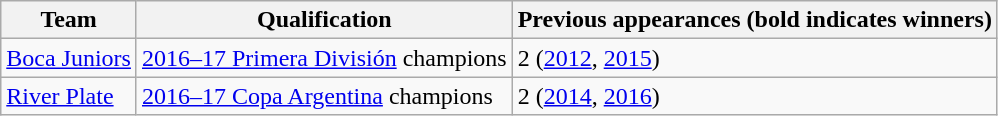<table class="wikitable">
<tr>
<th>Team</th>
<th>Qualification</th>
<th>Previous appearances (bold indicates winners)</th>
</tr>
<tr>
<td><a href='#'>Boca Juniors</a></td>
<td><a href='#'>2016–17 Primera División</a> champions</td>
<td>2 (<a href='#'>2012</a>, <a href='#'>2015</a>)</td>
</tr>
<tr>
<td><a href='#'>River Plate</a></td>
<td><a href='#'>2016–17 Copa Argentina</a> champions</td>
<td>2 (<a href='#'>2014</a>, <a href='#'>2016</a>)</td>
</tr>
</table>
